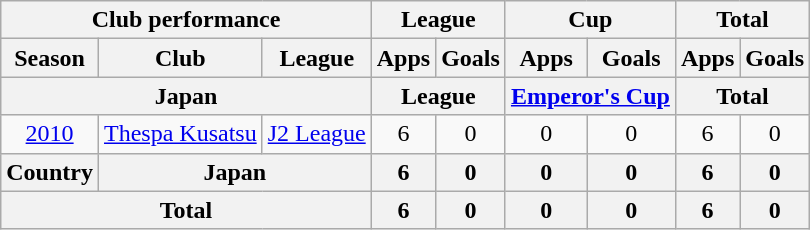<table class="wikitable" style="text-align:center;">
<tr>
<th colspan=3>Club performance</th>
<th colspan=2>League</th>
<th colspan=2>Cup</th>
<th colspan=2>Total</th>
</tr>
<tr>
<th>Season</th>
<th>Club</th>
<th>League</th>
<th>Apps</th>
<th>Goals</th>
<th>Apps</th>
<th>Goals</th>
<th>Apps</th>
<th>Goals</th>
</tr>
<tr>
<th colspan=3>Japan</th>
<th colspan=2>League</th>
<th colspan=2><a href='#'>Emperor's Cup</a></th>
<th colspan=2>Total</th>
</tr>
<tr>
<td><a href='#'>2010</a></td>
<td><a href='#'>Thespa Kusatsu</a></td>
<td><a href='#'>J2 League</a></td>
<td>6</td>
<td>0</td>
<td>0</td>
<td>0</td>
<td>6</td>
<td>0</td>
</tr>
<tr>
<th rowspan=1>Country</th>
<th colspan=2>Japan</th>
<th>6</th>
<th>0</th>
<th>0</th>
<th>0</th>
<th>6</th>
<th>0</th>
</tr>
<tr>
<th colspan=3>Total</th>
<th>6</th>
<th>0</th>
<th>0</th>
<th>0</th>
<th>6</th>
<th>0</th>
</tr>
</table>
